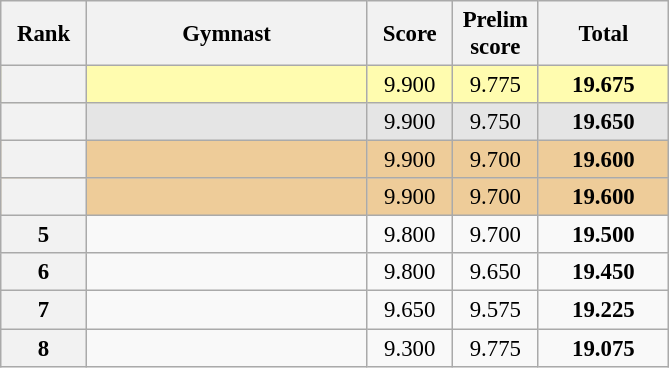<table class="wikitable sortable" style="text-align:center; font-size:95%">
<tr>
<th scope="col" style="width:50px;">Rank</th>
<th scope="col" style="width:180px;">Gymnast</th>
<th scope="col" style="width:50px;">Score</th>
<th scope="col" style="width:50px;">Prelim score</th>
<th scope="col" style="width:80px;">Total</th>
</tr>
<tr style="background:#fffcaf;">
<th scope=row style="text-align:center"></th>
<td style="text-align:left;"></td>
<td>9.900</td>
<td>9.775</td>
<td><strong>19.675</strong></td>
</tr>
<tr style="background:#e5e5e5;">
<th scope=row style="text-align:center"></th>
<td style="text-align:left;"></td>
<td>9.900</td>
<td>9.750</td>
<td><strong>19.650</strong></td>
</tr>
<tr style="background:#ec9;">
<th scope=row style="text-align:center"></th>
<td style="text-align:left;"></td>
<td>9.900</td>
<td>9.700</td>
<td><strong>19.600</strong></td>
</tr>
<tr style="background:#ec9;">
<th scope=row style="text-align:center"></th>
<td style="text-align:left;"></td>
<td>9.900</td>
<td>9.700</td>
<td><strong>19.600</strong></td>
</tr>
<tr>
<th scope=row style="text-align:center">5</th>
<td style="text-align:left;"></td>
<td>9.800</td>
<td>9.700</td>
<td><strong>19.500</strong></td>
</tr>
<tr>
<th scope=row style="text-align:center">6</th>
<td style="text-align:left;"></td>
<td>9.800</td>
<td>9.650</td>
<td><strong>19.450</strong></td>
</tr>
<tr>
<th scope=row style="text-align:center">7</th>
<td style="text-align:left;"></td>
<td>9.650</td>
<td>9.575</td>
<td><strong>19.225</strong></td>
</tr>
<tr>
<th scope=row style="text-align:center">8</th>
<td style="text-align:left;"></td>
<td>9.300</td>
<td>9.775</td>
<td><strong>19.075</strong></td>
</tr>
</table>
